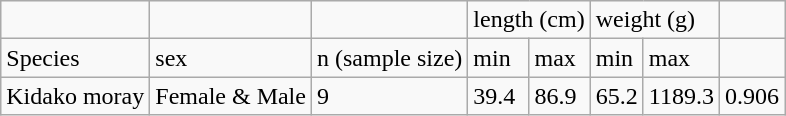<table class="wikitable">
<tr>
<td></td>
<td></td>
<td></td>
<td colspan="2">length (cm)</td>
<td colspan="2">weight (g)</td>
<td></td>
</tr>
<tr>
<td>Species</td>
<td>sex</td>
<td>n (sample size)</td>
<td>min</td>
<td>max</td>
<td>min</td>
<td>max</td>
<td></td>
</tr>
<tr>
<td>Kidako moray</td>
<td>Female & Male</td>
<td>9</td>
<td>39.4</td>
<td>86.9</td>
<td>65.2</td>
<td>1189.3</td>
<td>0.906</td>
</tr>
</table>
